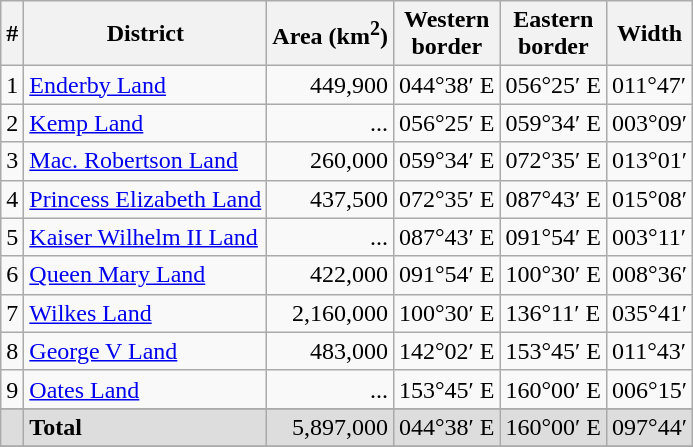<table class="wikitable sortable">
<tr>
<th>#</th>
<th>District</th>
<th>Area (km<sup>2</sup>)</th>
<th>Western<br>border</th>
<th>Eastern<br>border</th>
<th>Width</th>
</tr>
<tr>
<td>1</td>
<td><a href='#'>Enderby Land</a></td>
<td style="text-align:right">449,900</td>
<td>044°38′ E</td>
<td>056°25′ E</td>
<td>011°47′</td>
</tr>
<tr>
<td>2</td>
<td><a href='#'>Kemp Land</a></td>
<td style="text-align:right">...</td>
<td>056°25′ E</td>
<td>059°34′ E</td>
<td>003°09′</td>
</tr>
<tr>
<td>3</td>
<td><a href='#'>Mac. Robertson Land</a></td>
<td style="text-align:right">260,000</td>
<td>059°34′ E</td>
<td>072°35′ E</td>
<td>013°01′</td>
</tr>
<tr>
<td>4</td>
<td><a href='#'>Princess Elizabeth Land</a></td>
<td style="text-align:right">437,500</td>
<td>072°35′ E</td>
<td>087°43′ E</td>
<td>015°08′</td>
</tr>
<tr>
<td>5</td>
<td><a href='#'>Kaiser Wilhelm II Land</a></td>
<td style="text-align:right">...</td>
<td>087°43′ E</td>
<td>091°54′ E</td>
<td>003°11′</td>
</tr>
<tr>
<td>6</td>
<td><a href='#'>Queen Mary Land</a></td>
<td style="text-align:right">422,000</td>
<td>091°54′ E</td>
<td>100°30′ E</td>
<td>008°36′</td>
</tr>
<tr>
<td>7</td>
<td><a href='#'>Wilkes Land</a></td>
<td style="text-align:right">2,160,000</td>
<td>100°30′ E</td>
<td>136°11′ E</td>
<td>035°41′</td>
</tr>
<tr>
<td>8</td>
<td><a href='#'>George V Land</a></td>
<td style="text-align:right">483,000</td>
<td>142°02′ E</td>
<td>153°45′ E</td>
<td>011°43′</td>
</tr>
<tr>
<td>9</td>
<td><a href='#'>Oates Land</a></td>
<td style="text-align:right">...</td>
<td>153°45′ E</td>
<td>160°00′ E</td>
<td>006°15′</td>
</tr>
<tr>
</tr>
<tr style="background:#DDDDDD;"  | class="sortbottom">
<td> </td>
<td><strong>Total</strong></td>
<td style="text-align:right">5,897,000</td>
<td>044°38′ E</td>
<td>160°00′ E</td>
<td>097°44′</td>
</tr>
<tr>
</tr>
</table>
